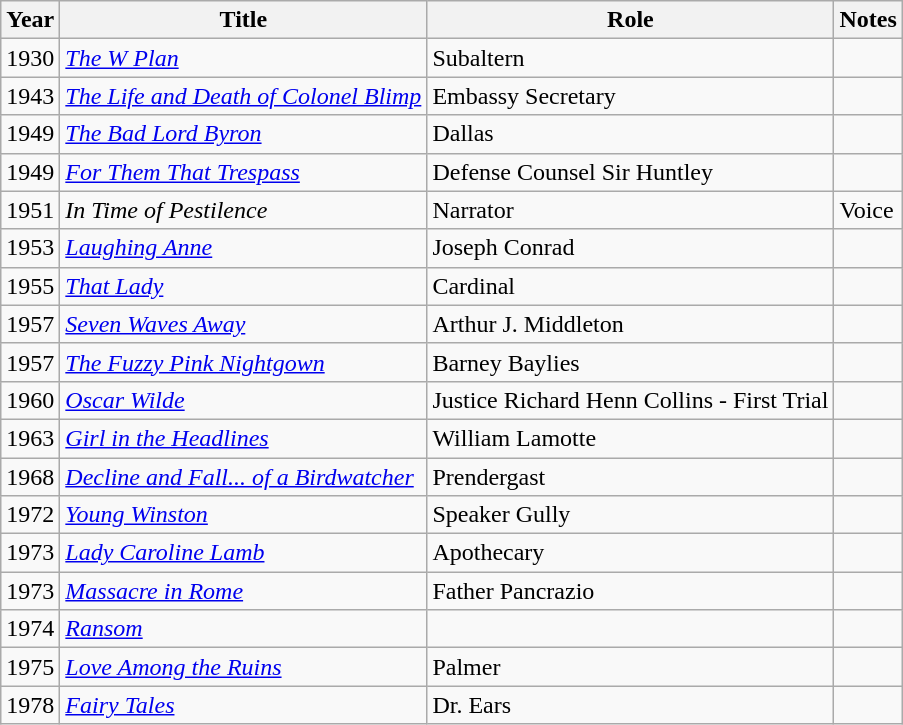<table class="wikitable sortable">
<tr>
<th>Year</th>
<th>Title</th>
<th>Role</th>
<th class="unsortable">Notes</th>
</tr>
<tr>
<td>1930</td>
<td><em><a href='#'>The W Plan</a></em></td>
<td>Subaltern</td>
<td></td>
</tr>
<tr>
<td>1943</td>
<td><em><a href='#'>The Life and Death of Colonel Blimp</a></em></td>
<td>Embassy Secretary</td>
<td></td>
</tr>
<tr>
<td>1949</td>
<td><em><a href='#'>The Bad Lord Byron</a></em></td>
<td>Dallas</td>
<td></td>
</tr>
<tr>
<td>1949</td>
<td><em><a href='#'>For Them That Trespass</a></em></td>
<td>Defense Counsel Sir Huntley</td>
<td></td>
</tr>
<tr>
<td>1951</td>
<td><em>In Time of Pestilence</em></td>
<td>Narrator</td>
<td>Voice</td>
</tr>
<tr>
<td>1953</td>
<td><em><a href='#'>Laughing Anne</a></em></td>
<td>Joseph Conrad</td>
<td></td>
</tr>
<tr>
<td>1955</td>
<td><em><a href='#'>That Lady</a></em></td>
<td>Cardinal</td>
<td></td>
</tr>
<tr>
<td>1957</td>
<td><em><a href='#'>Seven Waves Away</a></em></td>
<td>Arthur J. Middleton</td>
<td></td>
</tr>
<tr>
<td>1957</td>
<td><em><a href='#'>The Fuzzy Pink Nightgown</a></em></td>
<td>Barney Baylies</td>
<td></td>
</tr>
<tr>
<td>1960</td>
<td><em><a href='#'>Oscar Wilde</a></em></td>
<td>Justice Richard Henn Collins - First Trial</td>
<td></td>
</tr>
<tr>
<td>1963</td>
<td><em><a href='#'>Girl in the Headlines</a></em></td>
<td>William Lamotte</td>
<td></td>
</tr>
<tr>
<td>1968</td>
<td><em><a href='#'>Decline and Fall... of a Birdwatcher</a></em></td>
<td>Prendergast</td>
<td></td>
</tr>
<tr>
<td>1972</td>
<td><em><a href='#'>Young Winston</a></em></td>
<td>Speaker Gully</td>
<td></td>
</tr>
<tr>
<td>1973</td>
<td><em><a href='#'>Lady Caroline Lamb</a></em></td>
<td>Apothecary</td>
<td></td>
</tr>
<tr>
<td>1973</td>
<td><em><a href='#'>Massacre in Rome</a></em></td>
<td>Father Pancrazio</td>
<td></td>
</tr>
<tr>
<td>1974</td>
<td><em><a href='#'>Ransom</a></em></td>
<td></td>
<td></td>
</tr>
<tr>
<td>1975</td>
<td><em><a href='#'>Love Among the Ruins</a></em></td>
<td>Palmer</td>
<td></td>
</tr>
<tr>
<td>1978</td>
<td><em><a href='#'>Fairy Tales</a></em></td>
<td>Dr. Ears</td>
<td></td>
</tr>
</table>
